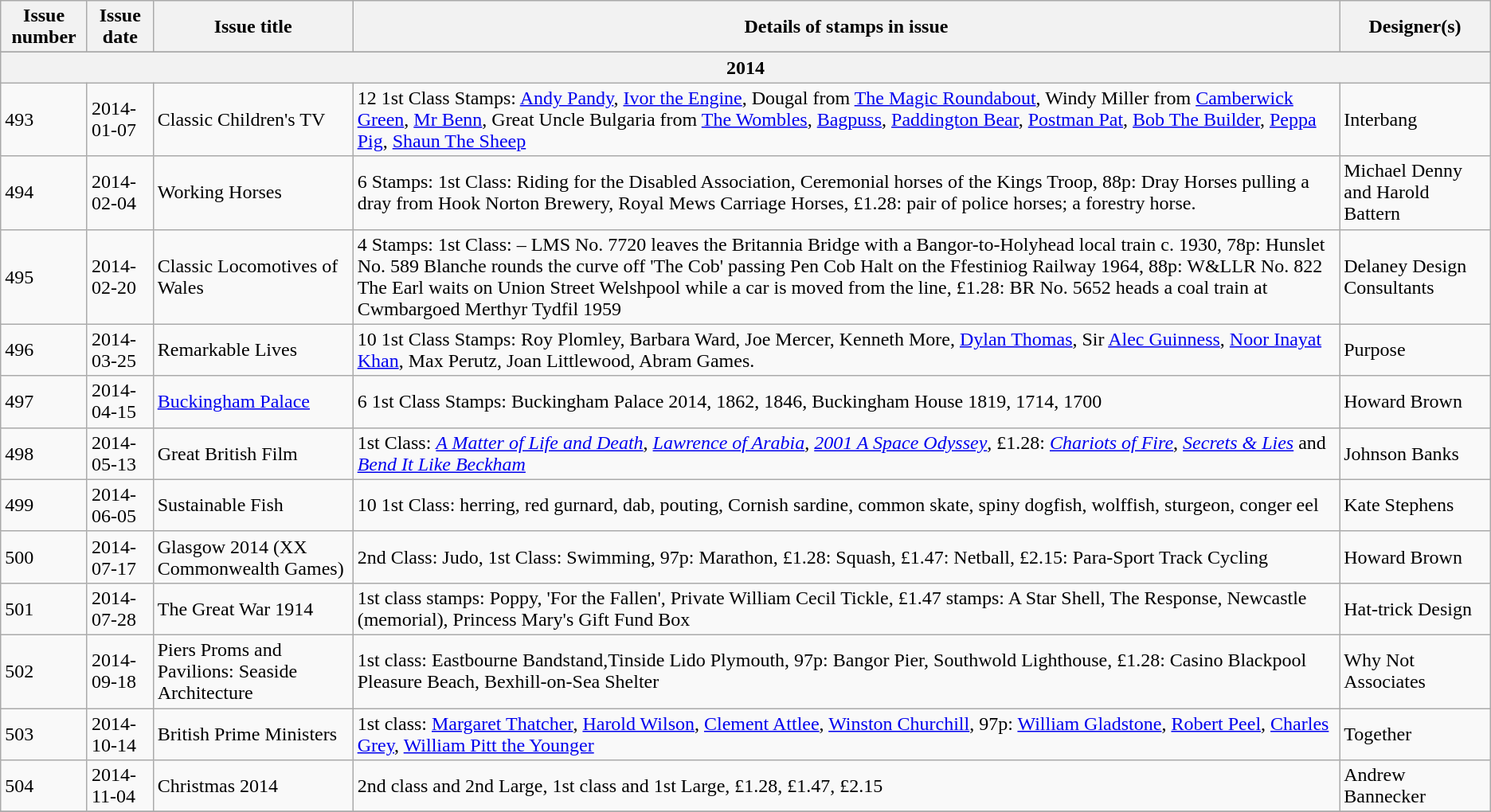<table class="wikitable">
<tr>
<th>Issue number</th>
<th>Issue date</th>
<th>Issue title</th>
<th>Details of stamps in issue</th>
<th>Designer(s)</th>
</tr>
<tr>
</tr>
<tr>
<th colspan=5>2014</th>
</tr>
<tr>
<td>493</td>
<td>2014-01-07</td>
<td>Classic Children's TV</td>
<td>12 1st Class Stamps: <a href='#'>Andy Pandy</a>, <a href='#'>Ivor the Engine</a>, Dougal from <a href='#'>The Magic Roundabout</a>, Windy Miller from <a href='#'>Camberwick Green</a>, <a href='#'>Mr Benn</a>, Great Uncle Bulgaria from <a href='#'>The Wombles</a>, <a href='#'>Bagpuss</a>, <a href='#'>Paddington Bear</a>, <a href='#'>Postman Pat</a>, <a href='#'>Bob The Builder</a>, <a href='#'>Peppa Pig</a>, <a href='#'>Shaun The Sheep</a></td>
<td>Interbang</td>
</tr>
<tr>
<td>494</td>
<td>2014-02-04</td>
<td>Working Horses</td>
<td>6 Stamps: 1st Class: Riding for the Disabled Association, Ceremonial horses of the Kings Troop, 88p: Dray Horses pulling a dray from Hook Norton Brewery, Royal Mews Carriage Horses, £1.28: pair of police horses; a forestry horse.</td>
<td>Michael Denny and Harold Battern</td>
</tr>
<tr>
<td>495</td>
<td>2014-02-20</td>
<td>Classic Locomotives of Wales</td>
<td>4 Stamps: 1st Class: – LMS No. 7720 leaves the Britannia Bridge with a Bangor-to-Holyhead local train c. 1930, 78p: Hunslet No. 589 Blanche rounds the curve off 'The Cob' passing Pen Cob Halt on the Ffestiniog Railway 1964, 88p: W&LLR No. 822 The Earl waits on Union Street Welshpool while a car is moved from the line, £1.28: BR No. 5652 heads a coal train at Cwmbargoed Merthyr Tydfil 1959</td>
<td>Delaney Design Consultants</td>
</tr>
<tr>
<td>496</td>
<td>2014-03-25</td>
<td>Remarkable Lives</td>
<td>10 1st Class Stamps: Roy Plomley, Barbara Ward, Joe Mercer, Kenneth More, <a href='#'>Dylan Thomas</a>, Sir <a href='#'>Alec Guinness</a>, <a href='#'>Noor Inayat Khan</a>, Max Perutz, Joan Littlewood, Abram Games.</td>
<td>Purpose</td>
</tr>
<tr>
<td>497</td>
<td>2014-04-15</td>
<td><a href='#'>Buckingham Palace</a></td>
<td>6 1st Class Stamps: Buckingham Palace 2014, 1862, 1846, Buckingham House 1819, 1714, 1700</td>
<td>Howard Brown</td>
</tr>
<tr>
<td>498</td>
<td>2014-05-13</td>
<td>Great British Film</td>
<td>1st Class: <em><a href='#'>A Matter of Life and Death</a></em>, <em><a href='#'>Lawrence of Arabia</a></em>, <em><a href='#'>2001 A Space Odyssey</a></em>, £1.28: <em><a href='#'>Chariots of Fire</a></em>, <em><a href='#'>Secrets & Lies</a></em> and <em><a href='#'>Bend It Like Beckham</a></em></td>
<td>Johnson Banks</td>
</tr>
<tr>
<td>499</td>
<td>2014-06-05</td>
<td>Sustainable Fish</td>
<td>10 1st Class: herring, red gurnard, dab, pouting, Cornish sardine, common skate, spiny dogfish, wolffish, sturgeon, conger eel</td>
<td>Kate Stephens</td>
</tr>
<tr>
<td>500</td>
<td>2014-07-17</td>
<td>Glasgow 2014 (XX Commonwealth Games)</td>
<td>2nd Class: Judo, 1st Class: Swimming, 97p: Marathon, £1.28: Squash, £1.47: Netball, £2.15: Para-Sport Track Cycling</td>
<td>Howard Brown</td>
</tr>
<tr>
<td>501</td>
<td>2014-07-28</td>
<td>The Great War 1914</td>
<td>1st class stamps: Poppy, 'For the Fallen', Private William Cecil Tickle, £1.47 stamps: A Star Shell, The Response, Newcastle (memorial), Princess Mary's Gift Fund Box</td>
<td>Hat-trick Design</td>
</tr>
<tr>
<td>502</td>
<td>2014-09-18</td>
<td>Piers Proms and Pavilions: Seaside Architecture</td>
<td>1st class: Eastbourne Bandstand,Tinside Lido Plymouth, 97p: Bangor Pier, Southwold Lighthouse, £1.28: Casino Blackpool Pleasure Beach, Bexhill-on-Sea Shelter</td>
<td>Why Not Associates</td>
</tr>
<tr>
<td>503</td>
<td>2014-10-14</td>
<td>British Prime Ministers</td>
<td>1st class: <a href='#'>Margaret Thatcher</a>, <a href='#'>Harold Wilson</a>, <a href='#'>Clement Attlee</a>, <a href='#'>Winston Churchill</a>, 97p: <a href='#'>William Gladstone</a>, <a href='#'>Robert Peel</a>, <a href='#'>Charles Grey</a>, <a href='#'>William Pitt the Younger</a></td>
<td>Together</td>
</tr>
<tr>
<td>504</td>
<td>2014-11-04</td>
<td>Christmas 2014</td>
<td>2nd class and 2nd Large, 1st class and 1st Large, £1.28, £1.47, £2.15</td>
<td>Andrew Bannecker</td>
</tr>
<tr>
</tr>
</table>
